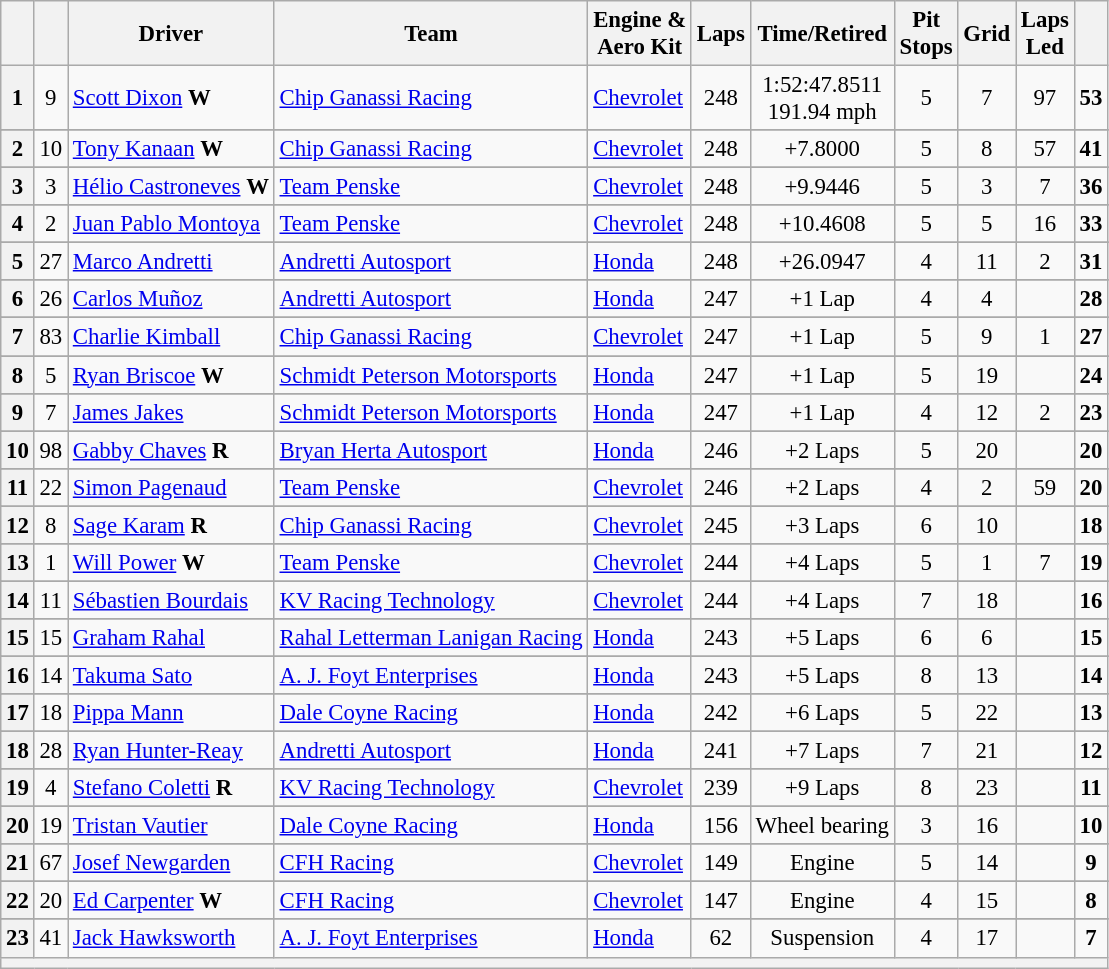<table class="wikitable" style="font-size:95%">
<tr>
<th></th>
<th></th>
<th>Driver</th>
<th>Team</th>
<th>Engine &<br>Aero Kit</th>
<th>Laps</th>
<th>Time/Retired</th>
<th>Pit<br>Stops</th>
<th>Grid</th>
<th>Laps<br>Led</th>
<th></th>
</tr>
<tr>
<th>1</th>
<td align=center>9</td>
<td> <a href='#'>Scott Dixon</a> <strong><span>W</span></strong></td>
<td><a href='#'>Chip Ganassi Racing</a></td>
<td><a href='#'>Chevrolet</a></td>
<td align=center>248</td>
<td align=center>1:52:47.8511<br>191.94 mph</td>
<td align=center>5</td>
<td align=center>7</td>
<td align=center>97</td>
<td align=center><strong>53</strong></td>
</tr>
<tr>
</tr>
<tr>
<th>2</th>
<td align=center>10</td>
<td> <a href='#'>Tony Kanaan</a> <strong><span>W</span></strong></td>
<td><a href='#'>Chip Ganassi Racing</a></td>
<td><a href='#'>Chevrolet</a></td>
<td align=center>248</td>
<td align=center>+7.8000</td>
<td align=center>5</td>
<td align=center>8</td>
<td align=center>57</td>
<td align=center><strong>41</strong></td>
</tr>
<tr>
</tr>
<tr>
<th>3</th>
<td align=center>3</td>
<td> <a href='#'>Hélio Castroneves</a> <strong><span>W</span></strong></td>
<td><a href='#'>Team Penske</a></td>
<td><a href='#'>Chevrolet</a></td>
<td align=center>248</td>
<td align=center>+9.9446</td>
<td align=center>5</td>
<td align=center>3</td>
<td align=center>7</td>
<td align=center><strong>36</strong></td>
</tr>
<tr>
</tr>
<tr>
<th>4</th>
<td align=center>2</td>
<td> <a href='#'>Juan Pablo Montoya</a></td>
<td><a href='#'>Team Penske</a></td>
<td><a href='#'>Chevrolet</a></td>
<td align=center>248</td>
<td align=center>+10.4608</td>
<td align=center>5</td>
<td align=center>5</td>
<td align=center>16</td>
<td align=center><strong>33</strong></td>
</tr>
<tr>
</tr>
<tr>
<th>5</th>
<td align=center>27</td>
<td> <a href='#'>Marco Andretti</a></td>
<td><a href='#'>Andretti Autosport</a></td>
<td><a href='#'>Honda</a></td>
<td align=center>248</td>
<td align=center>+26.0947</td>
<td align=center>4</td>
<td align=center>11</td>
<td align=center>2</td>
<td align=center><strong>31</strong></td>
</tr>
<tr>
</tr>
<tr>
<th>6</th>
<td align=center>26</td>
<td> <a href='#'>Carlos Muñoz</a></td>
<td><a href='#'>Andretti Autosport</a></td>
<td><a href='#'>Honda</a></td>
<td align=center>247</td>
<td align=center>+1 Lap</td>
<td align=center>4</td>
<td align=center>4</td>
<td align=center></td>
<td align=center><strong>28</strong></td>
</tr>
<tr>
</tr>
<tr>
<th>7</th>
<td align=center>83</td>
<td> <a href='#'>Charlie Kimball</a></td>
<td><a href='#'>Chip Ganassi Racing</a></td>
<td><a href='#'>Chevrolet</a></td>
<td align=center>247</td>
<td align=center>+1 Lap</td>
<td align=center>5</td>
<td align=center>9</td>
<td align=center>1</td>
<td align=center><strong>27</strong></td>
</tr>
<tr>
</tr>
<tr>
<th>8</th>
<td align=center>5</td>
<td> <a href='#'>Ryan Briscoe</a> <strong><span>W</span></strong></td>
<td><a href='#'>Schmidt Peterson Motorsports</a></td>
<td><a href='#'>Honda</a></td>
<td align=center>247</td>
<td align=center>+1 Lap</td>
<td align=center>5</td>
<td align=center>19</td>
<td align=center></td>
<td align=center><strong>24</strong></td>
</tr>
<tr>
</tr>
<tr>
<th>9</th>
<td align=center>7</td>
<td> <a href='#'>James Jakes</a></td>
<td><a href='#'>Schmidt Peterson Motorsports</a></td>
<td><a href='#'>Honda</a></td>
<td align=center>247</td>
<td align=center>+1 Lap</td>
<td align=center>4</td>
<td align=center>12</td>
<td align=center>2</td>
<td align=center><strong>23</strong></td>
</tr>
<tr>
</tr>
<tr>
<th>10</th>
<td align=center>98</td>
<td> <a href='#'>Gabby Chaves</a> <strong><span>R</span></strong></td>
<td><a href='#'>Bryan Herta Autosport</a></td>
<td><a href='#'>Honda</a></td>
<td align=center>246</td>
<td align=center>+2 Laps</td>
<td align=center>5</td>
<td align=center>20</td>
<td align=center></td>
<td align=center><strong>20</strong></td>
</tr>
<tr>
</tr>
<tr>
<th>11</th>
<td align=center>22</td>
<td> <a href='#'>Simon Pagenaud</a></td>
<td><a href='#'>Team Penske</a></td>
<td><a href='#'>Chevrolet</a></td>
<td align=center>246</td>
<td align=center>+2 Laps</td>
<td align=center>4</td>
<td align=center>2</td>
<td align=center>59</td>
<td align=center><strong>20</strong></td>
</tr>
<tr>
</tr>
<tr>
<th>12</th>
<td align=center>8</td>
<td> <a href='#'>Sage Karam</a> <strong><span>R</span></strong></td>
<td><a href='#'>Chip Ganassi Racing</a></td>
<td><a href='#'>Chevrolet</a></td>
<td align=center>245</td>
<td align=center>+3 Laps</td>
<td align=center>6</td>
<td align=center>10</td>
<td align=center></td>
<td align=center><strong>18</strong></td>
</tr>
<tr>
</tr>
<tr>
<th>13</th>
<td align=center>1</td>
<td> <a href='#'>Will Power</a> <strong><span>W</span></strong></td>
<td><a href='#'>Team Penske</a></td>
<td><a href='#'>Chevrolet</a></td>
<td align=center>244</td>
<td align=center>+4 Laps</td>
<td align=center>5</td>
<td align=center>1</td>
<td align=center>7</td>
<td align=center><strong>19</strong></td>
</tr>
<tr>
</tr>
<tr>
<th>14</th>
<td align=center>11</td>
<td> <a href='#'>Sébastien Bourdais</a></td>
<td><a href='#'>KV Racing Technology</a></td>
<td><a href='#'>Chevrolet</a></td>
<td align=center>244</td>
<td align=center>+4 Laps</td>
<td align=center>7</td>
<td align=center>18</td>
<td align=center></td>
<td align=center><strong>16</strong></td>
</tr>
<tr>
</tr>
<tr>
<th>15</th>
<td align=center>15</td>
<td> <a href='#'>Graham Rahal</a></td>
<td><a href='#'>Rahal Letterman Lanigan Racing</a></td>
<td><a href='#'>Honda</a></td>
<td align=center>243</td>
<td align=center>+5 Laps</td>
<td align=center>6</td>
<td align=center>6</td>
<td align=center></td>
<td align=center><strong>15</strong></td>
</tr>
<tr>
</tr>
<tr>
<th>16</th>
<td align=center>14</td>
<td> <a href='#'>Takuma Sato</a></td>
<td><a href='#'>A. J. Foyt Enterprises</a></td>
<td><a href='#'>Honda</a></td>
<td align=center>243</td>
<td align=center>+5 Laps</td>
<td align=center>8</td>
<td align=center>13</td>
<td align=center></td>
<td align=center><strong>14</strong></td>
</tr>
<tr>
</tr>
<tr>
<th>17</th>
<td align=center>18</td>
<td> <a href='#'>Pippa Mann</a></td>
<td><a href='#'>Dale Coyne Racing</a></td>
<td><a href='#'>Honda</a></td>
<td align=center>242</td>
<td align=center>+6 Laps</td>
<td align=center>5</td>
<td align=center>22</td>
<td align=center></td>
<td align=center><strong>13</strong></td>
</tr>
<tr>
</tr>
<tr>
<th>18</th>
<td align=center>28</td>
<td> <a href='#'>Ryan Hunter-Reay</a></td>
<td><a href='#'>Andretti Autosport</a></td>
<td><a href='#'>Honda</a></td>
<td align=center>241</td>
<td align=center>+7 Laps</td>
<td align=center>7</td>
<td align=center>21</td>
<td align=center></td>
<td align=center><strong>12</strong></td>
</tr>
<tr>
</tr>
<tr>
<th>19</th>
<td align=center>4</td>
<td> <a href='#'>Stefano Coletti</a> <strong><span>R</span></strong></td>
<td><a href='#'>KV Racing Technology</a></td>
<td><a href='#'>Chevrolet</a></td>
<td align=center>239</td>
<td align=center>+9 Laps</td>
<td align=center>8</td>
<td align=center>23</td>
<td align=center></td>
<td align=center><strong>11</strong></td>
</tr>
<tr>
</tr>
<tr>
<th>20</th>
<td align=center>19</td>
<td> <a href='#'>Tristan Vautier</a></td>
<td><a href='#'>Dale Coyne Racing</a></td>
<td><a href='#'>Honda</a></td>
<td align=center>156</td>
<td align=center>Wheel bearing</td>
<td align=center>3</td>
<td align=center>16</td>
<td align=center></td>
<td align=center><strong>10</strong></td>
</tr>
<tr>
</tr>
<tr>
<th>21</th>
<td align=center>67</td>
<td> <a href='#'>Josef Newgarden</a></td>
<td><a href='#'>CFH Racing</a></td>
<td><a href='#'>Chevrolet</a></td>
<td align=center>149</td>
<td align=center>Engine</td>
<td align=center>5</td>
<td align=center>14</td>
<td align=center></td>
<td align=center><strong>9</strong></td>
</tr>
<tr>
</tr>
<tr>
<th>22</th>
<td align=center>20</td>
<td> <a href='#'>Ed Carpenter</a> <strong><span>W</span></strong></td>
<td><a href='#'>CFH Racing</a></td>
<td><a href='#'>Chevrolet</a></td>
<td align=center>147</td>
<td align=center>Engine</td>
<td align=center>4</td>
<td align=center>15</td>
<td align=center></td>
<td align=center><strong>8</strong></td>
</tr>
<tr>
</tr>
<tr>
<th>23</th>
<td align=center>41</td>
<td> <a href='#'>Jack Hawksworth</a></td>
<td><a href='#'>A. J. Foyt Enterprises</a></td>
<td><a href='#'>Honda</a></td>
<td align=center>62</td>
<td align=center>Suspension</td>
<td align=center>4</td>
<td align=center>17</td>
<td align=center></td>
<td align=center><strong>7</strong></td>
</tr>
<tr>
<th colspan=11 align=center></th>
</tr>
</table>
